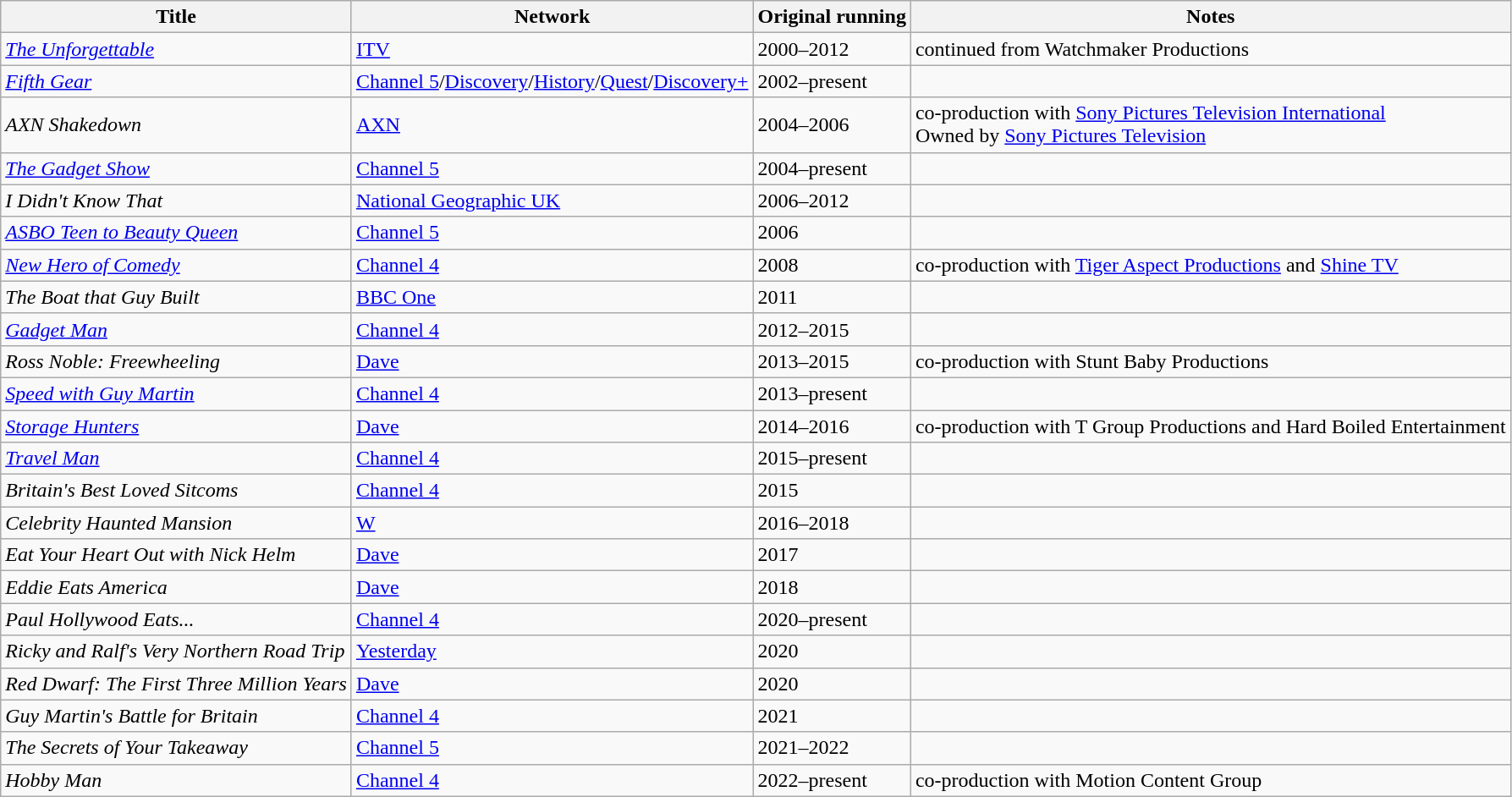<table class="wikitable sortable">
<tr>
<th>Title</th>
<th>Network</th>
<th>Original running</th>
<th>Notes</th>
</tr>
<tr>
<td><em><a href='#'>The Unforgettable</a></em></td>
<td><a href='#'>ITV</a></td>
<td>2000–2012</td>
<td>continued from Watchmaker Productions</td>
</tr>
<tr>
<td><em><a href='#'>Fifth Gear</a></em></td>
<td><a href='#'>Channel 5</a>/<a href='#'>Discovery</a>/<a href='#'>History</a>/<a href='#'>Quest</a>/<a href='#'>Discovery+</a></td>
<td>2002–present</td>
<td></td>
</tr>
<tr>
<td><em>AXN Shakedown</em></td>
<td><a href='#'>AXN</a></td>
<td>2004–2006</td>
<td>co-production with <a href='#'>Sony Pictures Television International</a><br>Owned by <a href='#'>Sony Pictures Television</a></td>
</tr>
<tr>
<td><em><a href='#'>The Gadget Show</a></em></td>
<td><a href='#'>Channel 5</a></td>
<td>2004–present</td>
<td></td>
</tr>
<tr>
<td><em>I Didn't Know That</em></td>
<td><a href='#'>National Geographic UK</a></td>
<td>2006–2012</td>
<td></td>
</tr>
<tr>
<td><em><a href='#'>ASBO Teen to Beauty Queen</a></em></td>
<td><a href='#'>Channel 5</a></td>
<td>2006</td>
<td></td>
</tr>
<tr>
<td><em><a href='#'>New Hero of Comedy</a></em></td>
<td><a href='#'>Channel 4</a></td>
<td>2008</td>
<td>co-production with <a href='#'>Tiger Aspect Productions</a> and <a href='#'>Shine TV</a></td>
</tr>
<tr>
<td><em>The Boat that Guy Built</em></td>
<td><a href='#'>BBC One</a></td>
<td>2011</td>
<td></td>
</tr>
<tr>
<td><em><a href='#'>Gadget Man</a></em></td>
<td><a href='#'>Channel 4</a></td>
<td>2012–2015</td>
<td></td>
</tr>
<tr>
<td><em>Ross Noble: Freewheeling</em></td>
<td><a href='#'>Dave</a></td>
<td>2013–2015</td>
<td>co-production with Stunt Baby Productions</td>
</tr>
<tr>
<td><em><a href='#'>Speed with Guy Martin</a></em></td>
<td><a href='#'>Channel 4</a></td>
<td>2013–present</td>
<td></td>
</tr>
<tr>
<td><em><a href='#'>Storage Hunters</a></em></td>
<td><a href='#'>Dave</a></td>
<td>2014–2016</td>
<td>co-production with T Group Productions and Hard Boiled Entertainment</td>
</tr>
<tr>
<td><em><a href='#'>Travel Man</a></em></td>
<td><a href='#'>Channel 4</a></td>
<td>2015–present</td>
<td></td>
</tr>
<tr>
<td><em>Britain's Best Loved Sitcoms</em></td>
<td><a href='#'>Channel 4</a></td>
<td>2015</td>
<td></td>
</tr>
<tr>
<td><em>Celebrity Haunted Mansion</em></td>
<td><a href='#'>W</a></td>
<td>2016–2018</td>
<td></td>
</tr>
<tr>
<td><em>Eat Your Heart Out with Nick Helm</em></td>
<td><a href='#'>Dave</a></td>
<td>2017</td>
<td></td>
</tr>
<tr>
<td><em>Eddie Eats America</em></td>
<td><a href='#'>Dave</a></td>
<td>2018</td>
<td></td>
</tr>
<tr>
<td><em>Paul Hollywood Eats...</em></td>
<td><a href='#'>Channel 4</a></td>
<td>2020–present</td>
<td></td>
</tr>
<tr>
<td><em>Ricky and Ralf's Very Northern Road Trip</em></td>
<td><a href='#'>Yesterday</a></td>
<td>2020</td>
<td></td>
</tr>
<tr>
<td><em>Red Dwarf: The First Three Million Years</em></td>
<td><a href='#'>Dave</a></td>
<td>2020</td>
<td></td>
</tr>
<tr>
<td><em>Guy Martin's Battle for Britain</em></td>
<td><a href='#'>Channel 4</a></td>
<td>2021</td>
<td></td>
</tr>
<tr>
<td><em>The Secrets of Your Takeaway</em></td>
<td><a href='#'>Channel 5</a></td>
<td>2021–2022</td>
<td></td>
</tr>
<tr>
<td><em>Hobby Man</em></td>
<td><a href='#'>Channel 4</a></td>
<td>2022–present</td>
<td>co-production with Motion Content Group</td>
</tr>
</table>
